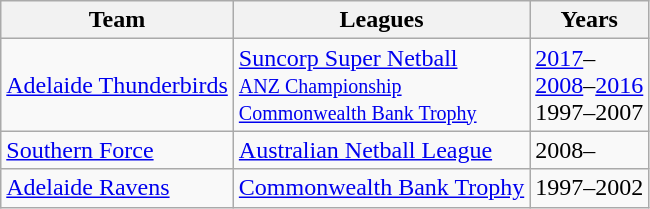<table class="wikitable collapsible">
<tr>
<th>Team</th>
<th>Leagues</th>
<th>Years</th>
</tr>
<tr>
<td><a href='#'>Adelaide Thunderbirds</a></td>
<td><a href='#'>Suncorp Super Netball</a><br><small><a href='#'>ANZ Championship</a><br><a href='#'>Commonwealth Bank Trophy</a></small></td>
<td><a href='#'>2017</a>–<br><a href='#'>2008</a>–<a href='#'>2016</a><br>1997–2007</td>
</tr>
<tr>
<td><a href='#'>Southern Force</a></td>
<td><a href='#'>Australian Netball League</a></td>
<td>2008–</td>
</tr>
<tr>
<td><a href='#'>Adelaide Ravens</a></td>
<td><a href='#'>Commonwealth Bank Trophy</a></td>
<td>1997–2002</td>
</tr>
</table>
